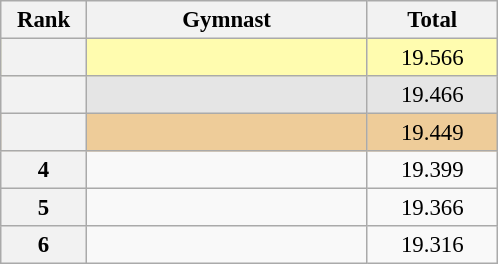<table class="wikitable sortable" style="text-align:center; font-size:95%">
<tr>
<th scope="col" style="width:50px;">Rank</th>
<th scope="col" style="width:180px;">Gymnast</th>
<th scope="col" style="width:80px;">Total</th>
</tr>
<tr style="background:#fffcaf;">
<th scope=row style="text-align:center"></th>
<td style="text-align:left;"></td>
<td>19.566</td>
</tr>
<tr style="background:#e5e5e5;">
<th scope=row style="text-align:center"></th>
<td style="text-align:left;"></td>
<td>19.466</td>
</tr>
<tr style="background:#ec9;">
<th scope=row style="text-align:center"></th>
<td style="text-align:left;"></td>
<td>19.449</td>
</tr>
<tr>
<th scope=row style="text-align:center">4</th>
<td style="text-align:left;"></td>
<td>19.399</td>
</tr>
<tr>
<th scope=row style="text-align:center">5</th>
<td style="text-align:left;"></td>
<td>19.366</td>
</tr>
<tr>
<th scope=row style="text-align:center">6</th>
<td style="text-align:left;"></td>
<td>19.316</td>
</tr>
</table>
